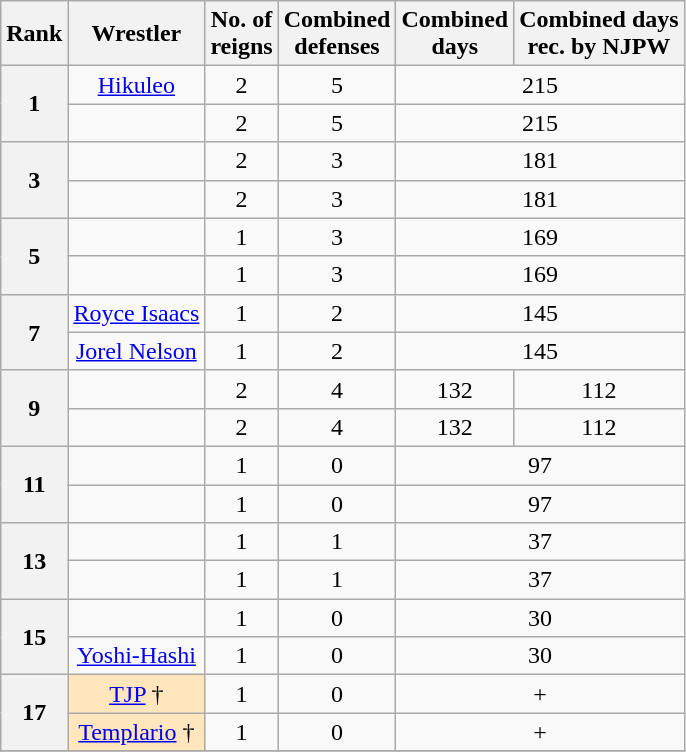<table class="wikitable sortable" style="text-align: center">
<tr>
<th>Rank</th>
<th>Wrestler</th>
<th>No. of<br>reigns</th>
<th>Combined<br>defenses</th>
<th>Combined<br>days</th>
<th>Combined days<br>rec. by NJPW</th>
</tr>
<tr>
<th rowspan="2">1</th>
<td><a href='#'>Hikuleo</a></td>
<td>2</td>
<td>5</td>
<td colspan="2">215</td>
</tr>
<tr>
<td></td>
<td>2</td>
<td>5</td>
<td colspan="2">215</td>
</tr>
<tr>
<th rowspan="2">3</th>
<td></td>
<td>2</td>
<td>3</td>
<td colspan="2">181</td>
</tr>
<tr>
<td></td>
<td>2</td>
<td>3</td>
<td colspan="2">181</td>
</tr>
<tr>
<th rowspan="2">5</th>
<td></td>
<td>1</td>
<td>3</td>
<td colspan="2">169</td>
</tr>
<tr>
<td></td>
<td>1</td>
<td>3</td>
<td colspan="2">169</td>
</tr>
<tr>
<th rowspan="2">7</th>
<td><a href='#'>Royce Isaacs</a></td>
<td>1</td>
<td>2</td>
<td colspan="2">145</td>
</tr>
<tr>
<td><a href='#'>Jorel Nelson</a></td>
<td>1</td>
<td>2</td>
<td colspan="2">145</td>
</tr>
<tr>
<th rowspan="2">9</th>
<td></td>
<td>2</td>
<td>4</td>
<td>132</td>
<td>112</td>
</tr>
<tr>
<td></td>
<td>2</td>
<td>4</td>
<td>132</td>
<td>112</td>
</tr>
<tr>
<th rowspan="2">11</th>
<td></td>
<td>1</td>
<td>0</td>
<td colspan="2">97</td>
</tr>
<tr>
<td></td>
<td>1</td>
<td>0</td>
<td colspan="2">97</td>
</tr>
<tr>
<th rowspan="2">13</th>
<td></td>
<td>1</td>
<td>1</td>
<td colspan="2">37</td>
</tr>
<tr>
<td></td>
<td>1</td>
<td>1</td>
<td colspan="2">37</td>
</tr>
<tr>
<th rowspan="2">15</th>
<td></td>
<td>1</td>
<td>0</td>
<td colspan="2">30</td>
</tr>
<tr>
<td><a href='#'>Yoshi-Hashi</a></td>
<td>1</td>
<td>0</td>
<td colspan="2">30</td>
</tr>
<tr>
<th rowspan="2">17</th>
<td style="background-color: #ffe6bd"><a href='#'>TJP</a> †</td>
<td>1</td>
<td>0</td>
<td colspan="2">+</td>
</tr>
<tr>
<td style="background-color: #ffe6bd"><a href='#'>Templario</a> †</td>
<td>1</td>
<td>0</td>
<td colspan="2">+</td>
</tr>
<tr>
</tr>
</table>
